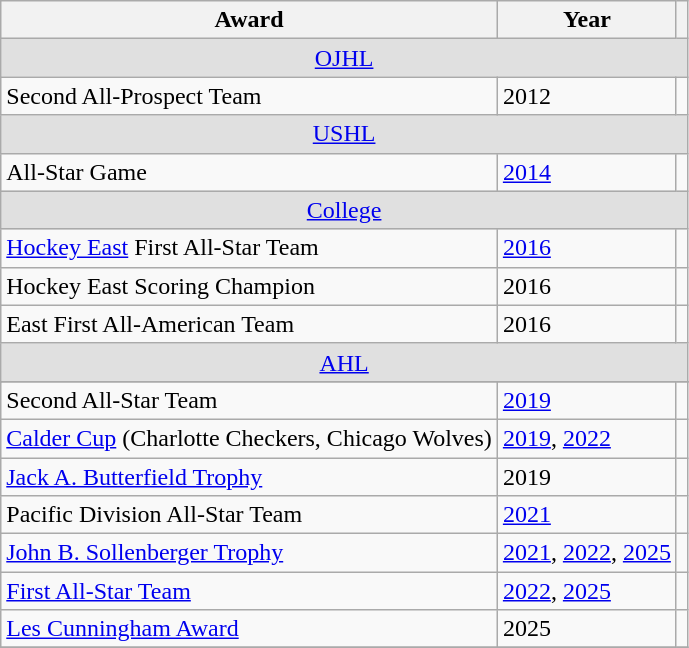<table class="wikitable">
<tr>
<th>Award</th>
<th>Year</th>
<th></th>
</tr>
<tr ALIGN="center" bgcolor="#e0e0e0">
<td colspan="3"><a href='#'>OJHL</a></td>
</tr>
<tr>
<td>Second All-Prospect Team</td>
<td>2012</td>
<td></td>
</tr>
<tr ALIGN="center" bgcolor="#e0e0e0">
<td colspan="3"><a href='#'>USHL</a></td>
</tr>
<tr>
<td>All-Star Game</td>
<td><a href='#'>2014</a></td>
<td></td>
</tr>
<tr ALIGN="center" bgcolor="#e0e0e0">
<td colspan="3"><a href='#'>College</a></td>
</tr>
<tr>
<td><a href='#'>Hockey East</a> First All-Star Team</td>
<td><a href='#'>2016</a></td>
<td></td>
</tr>
<tr>
<td>Hockey East Scoring Champion</td>
<td>2016</td>
<td></td>
</tr>
<tr>
<td>East First All-American Team</td>
<td>2016</td>
<td></td>
</tr>
<tr ALIGN="center" bgcolor="#e0e0e0">
<td colspan="3"><a href='#'>AHL</a></td>
</tr>
<tr>
</tr>
<tr>
<td>Second All-Star Team</td>
<td><a href='#'>2019</a></td>
<td></td>
</tr>
<tr>
<td><a href='#'>Calder Cup</a> (Charlotte Checkers, Chicago Wolves)</td>
<td><a href='#'>2019</a>, <a href='#'>2022</a></td>
<td></td>
</tr>
<tr>
<td><a href='#'>Jack A. Butterfield Trophy</a></td>
<td>2019</td>
<td></td>
</tr>
<tr>
<td>Pacific Division All-Star Team</td>
<td><a href='#'>2021</a></td>
<td></td>
</tr>
<tr>
<td><a href='#'>John B. Sollenberger Trophy</a></td>
<td><a href='#'>2021</a>, <a href='#'>2022</a>, <a href='#'>2025</a></td>
<td></td>
</tr>
<tr>
<td><a href='#'>First All-Star Team</a></td>
<td><a href='#'>2022</a>, <a href='#'>2025</a></td>
<td></td>
</tr>
<tr>
<td><a href='#'>Les Cunningham Award</a></td>
<td>2025</td>
<td></td>
</tr>
<tr>
</tr>
</table>
